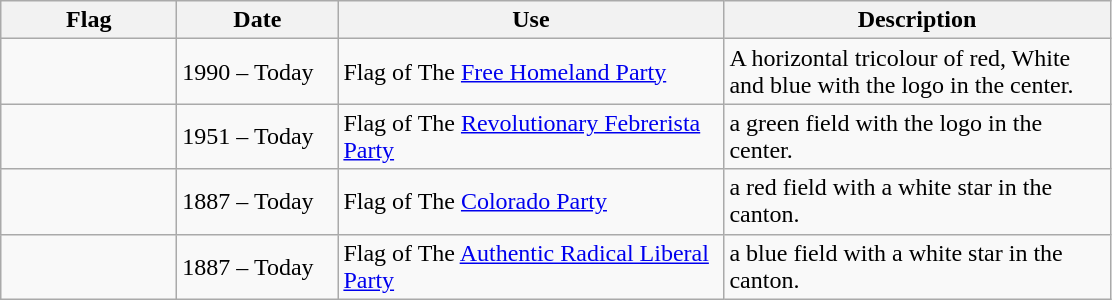<table class="wikitable">
<tr>
<th style="width:110px;">Flag</th>
<th style="width:100px;">Date</th>
<th style="width:250px;">Use</th>
<th style="width:250px;">Description</th>
</tr>
<tr>
<td></td>
<td>1990 – Today</td>
<td>Flag of The <a href='#'>Free Homeland Party</a></td>
<td>A horizontal tricolour of red, White and blue with the logo in the center.</td>
</tr>
<tr>
<td></td>
<td>1951 – Today</td>
<td>Flag of The <a href='#'>Revolutionary Febrerista Party</a></td>
<td>a green field with the logo in the center.</td>
</tr>
<tr>
<td></td>
<td>1887 – Today</td>
<td>Flag of The <a href='#'>Colorado Party</a></td>
<td>a red field with a white star in the canton.</td>
</tr>
<tr>
<td></td>
<td>1887 – Today</td>
<td>Flag of The <a href='#'>Authentic Radical Liberal Party</a></td>
<td>a blue field with a white star in the canton.</td>
</tr>
</table>
